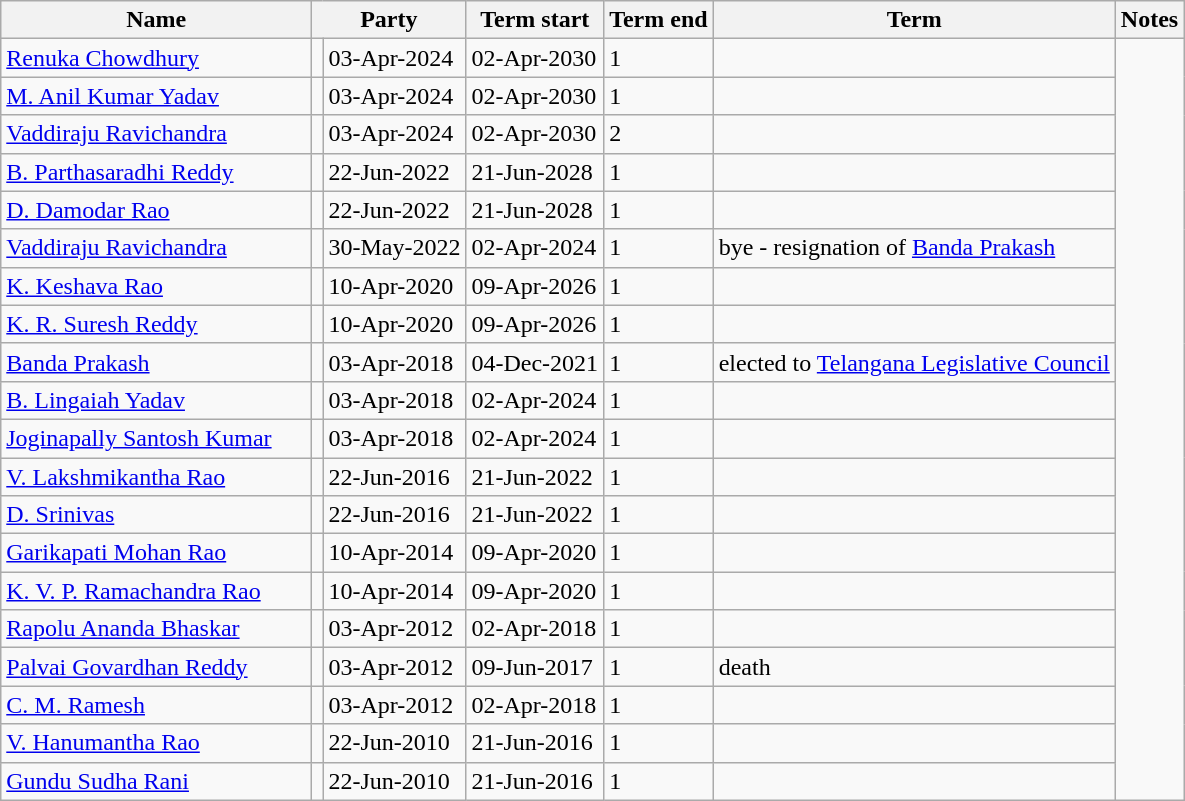<table class="wikitable sortable">
<tr>
<th style="width:200px">Name</th>
<th colspan="2">Party</th>
<th>Term start</th>
<th>Term end</th>
<th>Term</th>
<th>Notes</th>
</tr>
<tr>
<td><a href='#'>Renuka Chowdhury</a></td>
<td></td>
<td>03-Apr-2024</td>
<td>02-Apr-2030</td>
<td>1</td>
<td></td>
</tr>
<tr>
<td><a href='#'>M. Anil Kumar Yadav</a></td>
<td></td>
<td>03-Apr-2024</td>
<td>02-Apr-2030</td>
<td>1</td>
<td></td>
</tr>
<tr>
<td><a href='#'>Vaddiraju Ravichandra</a></td>
<td></td>
<td>03-Apr-2024</td>
<td>02-Apr-2030</td>
<td>2</td>
<td></td>
</tr>
<tr>
<td><a href='#'>B. Parthasaradhi Reddy</a></td>
<td></td>
<td>22-Jun-2022</td>
<td>21-Jun-2028</td>
<td>1</td>
<td></td>
</tr>
<tr>
<td><a href='#'>D. Damodar Rao</a></td>
<td></td>
<td>22-Jun-2022</td>
<td>21-Jun-2028</td>
<td>1</td>
<td></td>
</tr>
<tr>
<td><a href='#'>Vaddiraju Ravichandra</a></td>
<td></td>
<td>30-May-2022</td>
<td>02-Apr-2024</td>
<td>1</td>
<td>bye - resignation of <a href='#'>Banda Prakash</a></td>
</tr>
<tr>
<td><a href='#'>K. Keshava Rao</a></td>
<td></td>
<td>10-Apr-2020</td>
<td>09-Apr-2026</td>
<td>1</td>
<td></td>
</tr>
<tr>
<td><a href='#'>K. R. Suresh Reddy</a></td>
<td></td>
<td>10-Apr-2020</td>
<td>09-Apr-2026</td>
<td>1</td>
<td></td>
</tr>
<tr>
<td><a href='#'>Banda Prakash</a></td>
<td></td>
<td>03-Apr-2018</td>
<td>04-Dec-2021</td>
<td>1</td>
<td>elected to <a href='#'>Telangana Legislative Council</a></td>
</tr>
<tr>
<td><a href='#'>B. Lingaiah Yadav</a></td>
<td></td>
<td>03-Apr-2018</td>
<td>02-Apr-2024</td>
<td>1</td>
<td></td>
</tr>
<tr>
<td><a href='#'>Joginapally Santosh Kumar</a></td>
<td></td>
<td>03-Apr-2018</td>
<td>02-Apr-2024</td>
<td>1</td>
<td></td>
</tr>
<tr>
<td><a href='#'>V. Lakshmikantha Rao</a></td>
<td></td>
<td>22-Jun-2016</td>
<td>21-Jun-2022</td>
<td>1</td>
<td></td>
</tr>
<tr>
<td><a href='#'>D. Srinivas</a></td>
<td></td>
<td>22-Jun-2016</td>
<td>21-Jun-2022</td>
<td>1</td>
<td></td>
</tr>
<tr>
<td><a href='#'>Garikapati Mohan Rao</a></td>
<td></td>
<td>10-Apr-2014</td>
<td>09-Apr-2020</td>
<td>1</td>
<td></td>
</tr>
<tr>
<td><a href='#'>K. V. P. Ramachandra Rao</a></td>
<td></td>
<td>10-Apr-2014</td>
<td>09-Apr-2020</td>
<td>1</td>
<td></td>
</tr>
<tr>
<td><a href='#'>Rapolu Ananda Bhaskar</a></td>
<td></td>
<td>03-Apr-2012</td>
<td>02-Apr-2018</td>
<td>1</td>
<td></td>
</tr>
<tr>
<td><a href='#'>Palvai Govardhan Reddy</a></td>
<td></td>
<td>03-Apr-2012</td>
<td>09-Jun-2017</td>
<td>1</td>
<td>death</td>
</tr>
<tr>
<td><a href='#'>C. M. Ramesh</a></td>
<td></td>
<td>03-Apr-2012</td>
<td>02-Apr-2018</td>
<td>1</td>
<td></td>
</tr>
<tr>
<td><a href='#'>V. Hanumantha Rao</a></td>
<td></td>
<td>22-Jun-2010</td>
<td>21-Jun-2016</td>
<td>1</td>
<td></td>
</tr>
<tr>
<td><a href='#'>Gundu Sudha Rani</a></td>
<td></td>
<td>22-Jun-2010</td>
<td>21-Jun-2016</td>
<td>1</td>
<td></td>
</tr>
</table>
